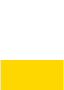<table class="toccolours" cellpadding="10" style="margin:auto;">
<tr style="background:white;">
<th><br></th>
<th><br></th>
</tr>
<tr>
<th colspan="2" style="background:gold;"></th>
</tr>
<tr>
<td></td>
<td></td>
</tr>
</table>
